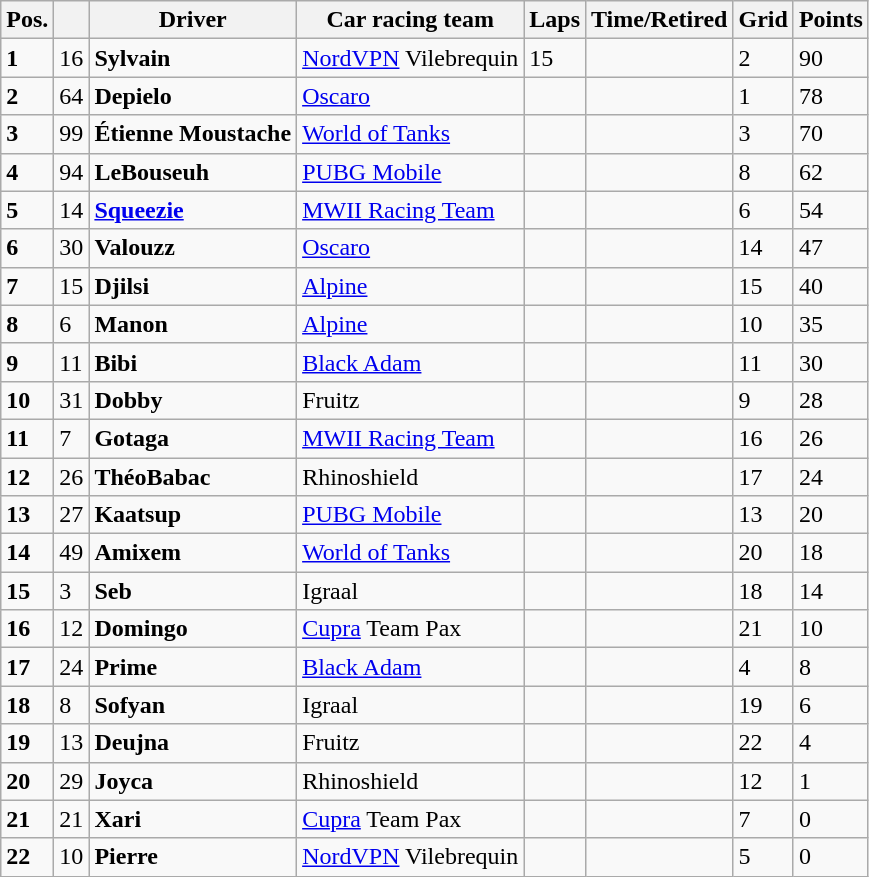<table class="wikitable alternance">
<tr>
<th scope="col">Pos.</th>
<th scope="col"></th>
<th scope="col">Driver</th>
<th scope="col">Car racing team</th>
<th scope="col">Laps</th>
<th scope="col">Time/Retired</th>
<th scope="col">Grid</th>
<th scope="col">Points</th>
</tr>
<tr>
<td><strong>1</strong></td>
<td>16</td>
<td><strong> Sylvain</strong></td>
<td><a href='#'>NordVPN</a> Vilebrequin</td>
<td>15</td>
<td></td>
<td>2</td>
<td>90</td>
</tr>
<tr>
<td><strong>2</strong></td>
<td>64</td>
<td><strong> Depielo</strong></td>
<td><a href='#'>Oscaro</a></td>
<td></td>
<td></td>
<td>1</td>
<td>78</td>
</tr>
<tr>
<td><strong>3</strong></td>
<td>99</td>
<td><strong> Étienne Moustache</strong></td>
<td><a href='#'>World of Tanks</a></td>
<td></td>
<td></td>
<td>3</td>
<td>70</td>
</tr>
<tr>
<td><strong>4</strong></td>
<td>94</td>
<td><strong> LeBouseuh</strong></td>
<td><a href='#'>PUBG Mobile</a></td>
<td></td>
<td></td>
<td>8</td>
<td>62</td>
</tr>
<tr>
<td><strong>5</strong></td>
<td>14</td>
<td><strong><a href='#'>Squeezie</a></strong></td>
<td><a href='#'>MWII Racing Team</a></td>
<td></td>
<td></td>
<td>6</td>
<td>54</td>
</tr>
<tr>
<td><strong>6</strong></td>
<td>30</td>
<td><strong> Valouzz</strong></td>
<td><a href='#'>Oscaro</a></td>
<td></td>
<td></td>
<td>14</td>
<td>47</td>
</tr>
<tr>
<td><strong>7</strong></td>
<td>15</td>
<td><strong> Djilsi</strong></td>
<td><a href='#'>Alpine</a></td>
<td></td>
<td></td>
<td>15</td>
<td>40</td>
</tr>
<tr>
<td><strong>8</strong></td>
<td>6</td>
<td><strong> Manon</strong></td>
<td><a href='#'>Alpine</a></td>
<td></td>
<td></td>
<td>10</td>
<td>35</td>
</tr>
<tr>
<td><strong>9</strong></td>
<td>11</td>
<td><strong> Bibi</strong></td>
<td><a href='#'>Black Adam</a></td>
<td></td>
<td></td>
<td>11</td>
<td>30</td>
</tr>
<tr>
<td><strong>10</strong></td>
<td>31</td>
<td><strong> Dobby</strong></td>
<td>Fruitz</td>
<td></td>
<td></td>
<td>9</td>
<td>28</td>
</tr>
<tr>
<td><strong>11</strong></td>
<td>7</td>
<td><strong> Gotaga</strong></td>
<td><a href='#'>MWII Racing Team</a></td>
<td></td>
<td></td>
<td>16</td>
<td>26</td>
</tr>
<tr>
<td><strong>12</strong></td>
<td>26</td>
<td><strong> ThéoBabac</strong></td>
<td>Rhinoshield</td>
<td></td>
<td></td>
<td>17</td>
<td>24</td>
</tr>
<tr>
<td><strong>13</strong></td>
<td>27</td>
<td><strong> Kaatsup</strong></td>
<td><a href='#'>PUBG Mobile</a></td>
<td></td>
<td></td>
<td>13</td>
<td>20</td>
</tr>
<tr>
<td><strong>14</strong></td>
<td>49</td>
<td><strong> Amixem</strong></td>
<td><a href='#'>World of Tanks</a></td>
<td></td>
<td></td>
<td>20</td>
<td>18</td>
</tr>
<tr>
<td><strong>15</strong></td>
<td>3</td>
<td><strong>Seb</strong></td>
<td>Igraal</td>
<td></td>
<td></td>
<td>18</td>
<td>14</td>
</tr>
<tr>
<td><strong>16</strong></td>
<td>12</td>
<td><strong> Domingo</strong></td>
<td><a href='#'>Cupra</a> Team Pax</td>
<td></td>
<td></td>
<td>21</td>
<td>10</td>
</tr>
<tr>
<td><strong>17</strong></td>
<td>24</td>
<td><strong> Prime</strong></td>
<td><a href='#'>Black Adam</a></td>
<td></td>
<td></td>
<td>4</td>
<td>8</td>
</tr>
<tr>
<td><strong>18</strong></td>
<td>8</td>
<td><strong> Sofyan</strong></td>
<td>Igraal</td>
<td></td>
<td></td>
<td>19</td>
<td>6</td>
</tr>
<tr>
<td><strong>19</strong></td>
<td>13</td>
<td><strong> Deujna</strong></td>
<td>Fruitz</td>
<td></td>
<td></td>
<td>22</td>
<td>4</td>
</tr>
<tr>
<td><strong>20</strong></td>
<td>29</td>
<td><strong> Joyca</strong></td>
<td>Rhinoshield</td>
<td></td>
<td></td>
<td>12</td>
<td>1</td>
</tr>
<tr>
<td><strong>21</strong></td>
<td>21</td>
<td><strong> Xari</strong></td>
<td><a href='#'>Cupra</a> Team Pax</td>
<td></td>
<td></td>
<td>7</td>
<td>0</td>
</tr>
<tr>
<td><strong>22</strong></td>
<td>10</td>
<td><strong> Pierre</strong></td>
<td><a href='#'>NordVPN</a> Vilebrequin</td>
<td></td>
<td></td>
<td>5</td>
<td>0</td>
</tr>
</table>
